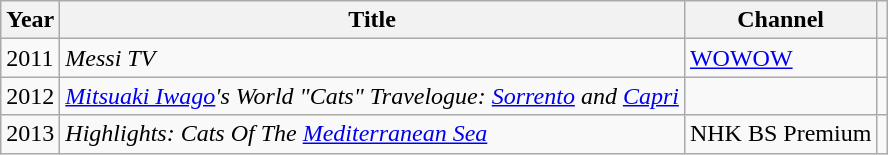<table class="wikitable">
<tr>
<th>Year</th>
<th>Title</th>
<th>Channel</th>
<th></th>
</tr>
<tr>
<td>2011</td>
<td><em>Messi TV</em></td>
<td><a href='#'>WOWOW</a></td>
<td></td>
</tr>
<tr>
<td>2012</td>
<td><em><a href='#'>Mitsuaki Iwago</a>'s World "Cats" Travelogue: <a href='#'>Sorrento</a> and <a href='#'>Capri</a></em></td>
<td></td>
<td></td>
</tr>
<tr>
<td>2013</td>
<td><em> Highlights: Cats Of The <a href='#'>Mediterranean Sea</a></em></td>
<td>NHK BS Premium</td>
<td></td>
</tr>
</table>
